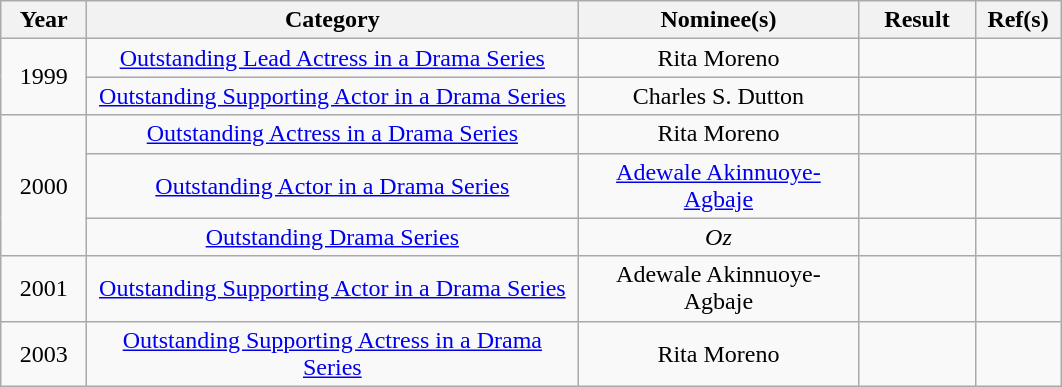<table class="wikitable" style="text-align:center;">
<tr>
<th width="50">Year</th>
<th width="320">Category</th>
<th width="180">Nominee(s)</th>
<th width="70">Result</th>
<th width="50">Ref(s)</th>
</tr>
<tr>
<td rowspan="2">1999</td>
<td><a href='#'>Outstanding Lead Actress in a Drama Series</a></td>
<td>Rita Moreno</td>
<td></td>
<td></td>
</tr>
<tr>
<td><a href='#'>Outstanding Supporting Actor in a Drama Series</a></td>
<td>Charles S. Dutton</td>
<td></td>
<td></td>
</tr>
<tr>
<td rowspan="3">2000</td>
<td><a href='#'>Outstanding Actress in a Drama Series</a></td>
<td>Rita Moreno</td>
<td></td>
<td></td>
</tr>
<tr>
<td><a href='#'>Outstanding Actor in a Drama Series</a></td>
<td><a href='#'>Adewale Akinnuoye-Agbaje</a></td>
<td></td>
<td></td>
</tr>
<tr>
<td><a href='#'>Outstanding Drama Series</a></td>
<td><em>Oz</em></td>
<td></td>
<td></td>
</tr>
<tr>
<td>2001</td>
<td><a href='#'>Outstanding Supporting Actor in a Drama Series</a></td>
<td>Adewale Akinnuoye-Agbaje</td>
<td></td>
<td></td>
</tr>
<tr>
<td>2003</td>
<td><a href='#'>Outstanding Supporting Actress in a Drama Series</a></td>
<td>Rita Moreno</td>
<td></td>
<td></td>
</tr>
</table>
